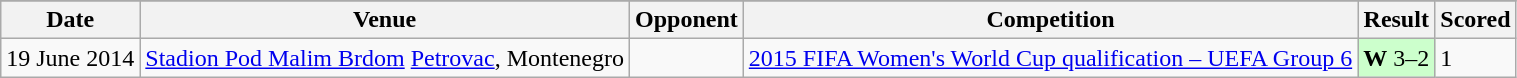<table class=wikitable>
<tr>
</tr>
<tr>
<th>Date</th>
<th>Venue</th>
<th>Opponent</th>
<th>Competition</th>
<th>Result</th>
<th>Scored</th>
</tr>
<tr>
<td>19 June 2014</td>
<td><a href='#'>Stadion Pod Malim Brdom</a> <a href='#'>Petrovac</a>, Montenegro</td>
<td></td>
<td><a href='#'>2015 FIFA Women's World Cup qualification – UEFA Group 6</a></td>
<td bgcolor=ccffcc><strong>W</strong> 3–2</td>
<td>1</td>
</tr>
</table>
